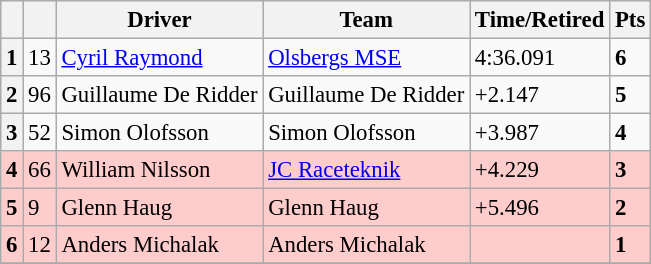<table class=wikitable style="font-size:95%">
<tr>
<th></th>
<th></th>
<th>Driver</th>
<th>Team</th>
<th>Time/Retired</th>
<th>Pts</th>
</tr>
<tr>
<th>1</th>
<td>13</td>
<td> <a href='#'>Cyril Raymond</a></td>
<td><a href='#'>Olsbergs MSE</a></td>
<td>4:36.091</td>
<td><strong>6</strong></td>
</tr>
<tr>
<th>2</th>
<td>96</td>
<td> Guillaume De Ridder</td>
<td>Guillaume De Ridder</td>
<td>+2.147</td>
<td><strong>5</strong></td>
</tr>
<tr>
<th>3</th>
<td>52</td>
<td> Simon Olofsson</td>
<td>Simon Olofsson</td>
<td>+3.987</td>
<td><strong>4</strong></td>
</tr>
<tr>
<th style="background:#ffcccc;">4</th>
<td style="background:#ffcccc;">66</td>
<td style="background:#ffcccc;"> William Nilsson</td>
<td style="background:#ffcccc;"><a href='#'>JC Raceteknik</a></td>
<td style="background:#ffcccc;">+4.229</td>
<td style="background:#ffcccc;"><strong>3</strong></td>
</tr>
<tr>
<th style="background:#ffcccc;">5</th>
<td style="background:#ffcccc;">9</td>
<td style="background:#ffcccc;"> Glenn Haug</td>
<td style="background:#ffcccc;">Glenn Haug</td>
<td style="background:#ffcccc;">+5.496</td>
<td style="background:#ffcccc;"><strong>2</strong></td>
</tr>
<tr>
<th style="background:#ffcccc;">6</th>
<td style="background:#ffcccc;">12</td>
<td style="background:#ffcccc;"> Anders Michalak</td>
<td style="background:#ffcccc;">Anders Michalak</td>
<td style="background:#ffcccc;"></td>
<td style="background:#ffcccc;"><strong>1</strong></td>
</tr>
<tr>
</tr>
</table>
